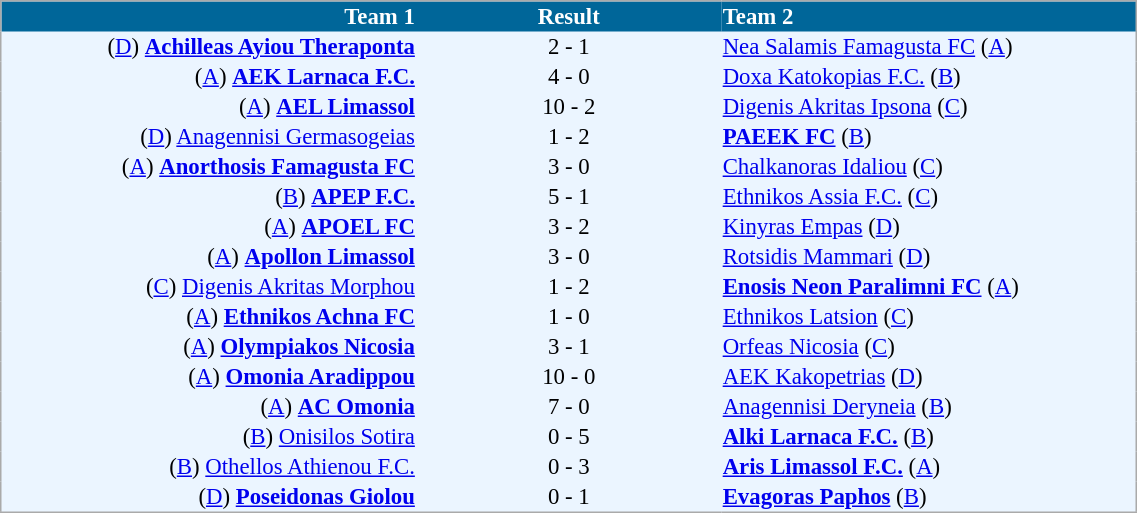<table cellspacing="0" style="background: #EBF5FF; border: 1px #aaa solid; border-collapse: collapse; font-size: 95%;" width=60%>
<tr bgcolor=#006699 style="color:white;">
<th width=30% align="right">Team 1</th>
<th width=22% align="center">Result</th>
<th width=30% align="left">Team 2</th>
</tr>
<tr>
<td align=right>(<a href='#'>D</a>) <strong><a href='#'>Achilleas Ayiou Theraponta</a></strong></td>
<td align=center>2 - 1</td>
<td align=left><a href='#'>Nea Salamis Famagusta FC</a> (<a href='#'>A</a>)</td>
</tr>
<tr>
<td align=right>(<a href='#'>A</a>) <strong><a href='#'>AEK Larnaca F.C.</a></strong></td>
<td align=center>4 - 0</td>
<td align=left><a href='#'>Doxa Katokopias F.C.</a> (<a href='#'>B</a>)</td>
</tr>
<tr>
<td align=right>(<a href='#'>A</a>) <strong><a href='#'>AEL Limassol</a></strong></td>
<td align=center>10 - 2</td>
<td align=left><a href='#'>Digenis Akritas Ipsona</a> (<a href='#'>C</a>)</td>
</tr>
<tr>
<td align=right>(<a href='#'>D</a>) <a href='#'>Anagennisi Germasogeias</a></td>
<td align=center>1 - 2</td>
<td align=left><strong><a href='#'>PAEEK FC</a></strong> (<a href='#'>B</a>)</td>
</tr>
<tr>
<td align=right>(<a href='#'>A</a>) <strong><a href='#'>Anorthosis Famagusta FC</a></strong></td>
<td align=center>3 - 0</td>
<td align=left><a href='#'>Chalkanoras Idaliou</a> (<a href='#'>C</a>)</td>
</tr>
<tr>
<td align=right>(<a href='#'>B</a>) <strong><a href='#'>APEP F.C.</a></strong></td>
<td align=center>5 - 1</td>
<td align=left><a href='#'>Ethnikos Assia F.C.</a> (<a href='#'>C</a>)</td>
</tr>
<tr>
<td align=right>(<a href='#'>A</a>) <strong><a href='#'>APOEL FC</a></strong></td>
<td align=center>3 - 2</td>
<td align=left><a href='#'>Kinyras Empas</a> (<a href='#'>D</a>)</td>
</tr>
<tr>
<td align=right>(<a href='#'>A</a>) <strong><a href='#'>Apollon Limassol</a></strong></td>
<td align=center>3 - 0</td>
<td align=left><a href='#'>Rotsidis Mammari</a> (<a href='#'>D</a>)</td>
</tr>
<tr>
<td align=right>(<a href='#'>C</a>) <a href='#'>Digenis Akritas Morphou</a></td>
<td align=center>1 - 2</td>
<td align=left><strong><a href='#'>Enosis Neon Paralimni FC</a></strong> (<a href='#'>A</a>)</td>
</tr>
<tr>
<td align=right>(<a href='#'>A</a>) <strong><a href='#'>Ethnikos Achna FC</a></strong></td>
<td align=center>1 - 0</td>
<td align=left><a href='#'>Ethnikos Latsion</a> (<a href='#'>C</a>)</td>
</tr>
<tr>
<td align=right>(<a href='#'>A</a>) <strong><a href='#'>Olympiakos Nicosia</a></strong></td>
<td align=center>3 - 1</td>
<td align=left><a href='#'>Orfeas Nicosia</a> (<a href='#'>C</a>)</td>
</tr>
<tr>
<td align=right>(<a href='#'>A</a>) <strong><a href='#'>Omonia Aradippou</a></strong></td>
<td align=center>10 - 0</td>
<td align=left><a href='#'>AEK Kakopetrias</a> (<a href='#'>D</a>)</td>
</tr>
<tr>
<td align=right>(<a href='#'>A</a>) <strong><a href='#'>AC Omonia</a></strong></td>
<td align=center>7 - 0</td>
<td align=left><a href='#'>Anagennisi Deryneia</a> (<a href='#'>B</a>)</td>
</tr>
<tr>
<td align=right>(<a href='#'>B</a>) <a href='#'>Onisilos Sotira</a></td>
<td align=center>0 - 5</td>
<td align=left><strong><a href='#'>Alki Larnaca F.C.</a></strong> (<a href='#'>B</a>)</td>
</tr>
<tr>
<td align=right>(<a href='#'>B</a>) <a href='#'>Othellos Athienou F.C.</a></td>
<td align=center>0 - 3</td>
<td align=left><strong><a href='#'>Aris Limassol F.C.</a></strong> (<a href='#'>A</a>)</td>
</tr>
<tr>
<td align=right>(<a href='#'>D</a>) <strong><a href='#'>Poseidonas Giolou</a></strong></td>
<td align=center>0 - 1</td>
<td align=left><strong><a href='#'>Evagoras Paphos</a></strong> (<a href='#'>B</a>)</td>
</tr>
<tr>
</tr>
</table>
